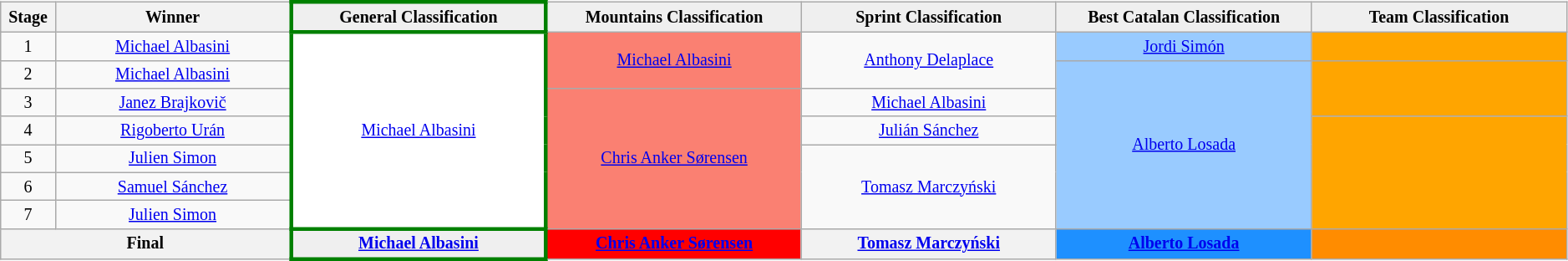<table class="wikitable" style="text-align: center; font-size:smaller;">
<tr style="background-color: #efefef;">
<th width="2%">Stage</th>
<th width="12%">Winner</th>
<th style="background:#efefef; border:3px solid green;" width="13%"><strong>General Classification</strong><br></th>
<th style="background:#efefef;" width="13%"><strong>Mountains Classification</strong><br></th>
<th style="background:#efefef;" width="13%"><strong>Sprint Classification</strong><br></th>
<th style="background:#efefef;" width="13%"><strong>Best Catalan Classification</strong><br></th>
<th style="background:#efefef;" width="13%"><strong>Team Classification</strong><br></th>
</tr>
<tr>
<td>1</td>
<td><a href='#'>Michael Albasini</a></td>
<td style="background:white; border:3px solid green;" rowspan=7><a href='#'>Michael Albasini</a></td>
<td style="background:salmon;" rowspan=2><a href='#'>Michael Albasini</a></td>
<td style="background:offwhite;" rowspan=2><a href='#'>Anthony Delaplace</a></td>
<td style="background:#99CBFF;"><a href='#'>Jordi Simón</a></td>
<td style="background:orange;"></td>
</tr>
<tr>
<td>2</td>
<td><a href='#'>Michael Albasini</a></td>
<td style="background:#99CBFF;" rowspan=6><a href='#'>Alberto Losada</a></td>
<td style="background:orange;" rowspan=2></td>
</tr>
<tr>
<td>3</td>
<td><a href='#'>Janez Brajkovič</a></td>
<td style="background:salmon;" rowspan=5><a href='#'>Chris Anker Sørensen</a></td>
<td style="background:offwhite;"><a href='#'>Michael Albasini</a></td>
</tr>
<tr>
<td>4</td>
<td><a href='#'>Rigoberto Urán</a></td>
<td style="background:offwhite;"><a href='#'>Julián Sánchez</a></td>
<td style="background:orange;" rowspan=4></td>
</tr>
<tr>
<td>5</td>
<td><a href='#'>Julien Simon</a></td>
<td style="background:offwhite;" rowspan=3><a href='#'>Tomasz Marczyński</a></td>
</tr>
<tr>
<td>6</td>
<td><a href='#'>Samuel Sánchez</a></td>
</tr>
<tr>
<td>7</td>
<td><a href='#'>Julien Simon</a></td>
</tr>
<tr>
<th colspan=2><strong>Final</strong></th>
<th style="background:#efefef; border:3px solid green;"><a href='#'>Michael Albasini</a></th>
<th style="background:red;"><a href='#'>Chris Anker Sørensen</a></th>
<th style="background:offwhite;"><a href='#'>Tomasz Marczyński</a></th>
<th style="background:dodgerblue;"><a href='#'>Alberto Losada</a></th>
<th style="background:#FF8C00;"></th>
</tr>
</table>
